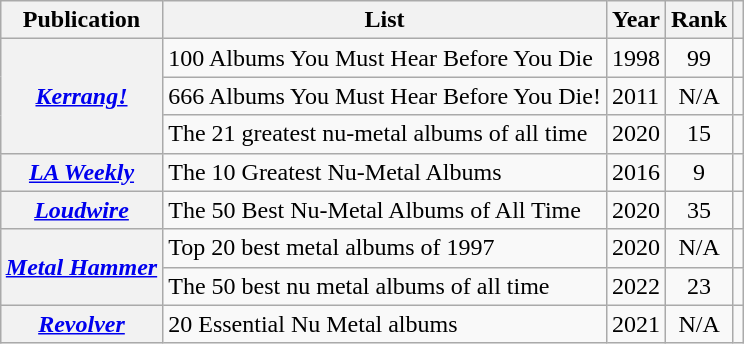<table class="wikitable mw-collapsible sortable plainrowheaders" style="margin-left: auto; margin-right: auto; border: none;">
<tr>
<th scope="col">Publication</th>
<th scope="col" class="unsortable">List</th>
<th>Year</th>
<th scope="col" data-sort-type="number">Rank</th>
<th scope="col" class="unsortable"></th>
</tr>
<tr>
<th rowspan="3" scope="row"><em><a href='#'>Kerrang!</a></em></th>
<td>100 Albums You Must Hear Before You Die</td>
<td>1998</td>
<td style="text-align:center;">99</td>
<td></td>
</tr>
<tr>
<td>666 Albums You Must Hear Before You Die!</td>
<td>2011</td>
<td style="text-align:center;">N/A</td>
<td></td>
</tr>
<tr>
<td>The 21 greatest nu-metal albums of all time</td>
<td>2020</td>
<td style="text-align:center;">15</td>
<td></td>
</tr>
<tr>
<th scope="row"><em><a href='#'>LA Weekly</a></em></th>
<td>The 10 Greatest Nu-Metal Albums</td>
<td>2016</td>
<td style="text-align:center;">9</td>
<td></td>
</tr>
<tr>
<th scope="row"><em><a href='#'>Loudwire</a></em></th>
<td>The 50 Best Nu-Metal Albums of All Time</td>
<td>2020</td>
<td style="text-align:center;">35</td>
<td></td>
</tr>
<tr>
<th rowspan="2" scope="row"><em><a href='#'>Metal Hammer</a></em></th>
<td>Top 20 best metal albums of 1997</td>
<td>2020</td>
<td style="text-align:center;">N/A</td>
<td></td>
</tr>
<tr>
<td>The 50 best nu metal albums of all time</td>
<td>2022</td>
<td style="text-align:center;">23</td>
<td></td>
</tr>
<tr>
<th scope="row"><em><a href='#'>Revolver</a></em></th>
<td>20 Essential Nu Metal albums</td>
<td>2021</td>
<td style="text-align:center;">N/A</td>
<td></td>
</tr>
</table>
